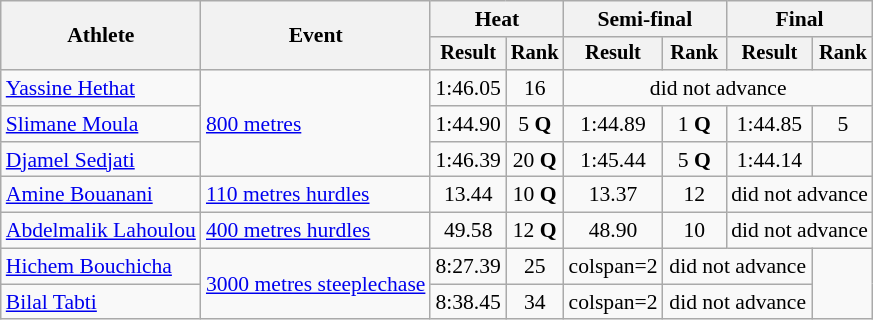<table class=wikitable style=font-size:90%>
<tr>
<th rowspan=2>Athlete</th>
<th rowspan=2>Event</th>
<th colspan=2>Heat</th>
<th colspan=2>Semi-final</th>
<th colspan=2>Final</th>
</tr>
<tr style=font-size:95%>
<th>Result</th>
<th>Rank</th>
<th>Result</th>
<th>Rank</th>
<th>Result</th>
<th>Rank</th>
</tr>
<tr align=center>
<td align=left><a href='#'>Yassine Hethat</a></td>
<td align=left rowspan=3><a href='#'>800 metres</a></td>
<td>1:46.05</td>
<td>16</td>
<td colspan=4>did not advance</td>
</tr>
<tr align=center>
<td align=left><a href='#'>Slimane Moula</a></td>
<td>1:44.90</td>
<td>5 <strong>Q</strong></td>
<td>1:44.89</td>
<td>1 <strong>Q</strong></td>
<td>1:44.85</td>
<td>5</td>
</tr>
<tr align=center>
<td align=left><a href='#'>Djamel Sedjati</a></td>
<td>1:46.39</td>
<td>20 <strong>Q</strong></td>
<td>1:45.44</td>
<td>5 <strong>Q</strong></td>
<td>1:44.14</td>
<td></td>
</tr>
<tr align=center>
<td align=left><a href='#'>Amine Bouanani</a></td>
<td align=left><a href='#'>110 metres hurdles</a></td>
<td>13.44</td>
<td>10 <strong>Q</strong></td>
<td>13.37 </td>
<td>12</td>
<td colspan=2>did not advance</td>
</tr>
<tr align=center>
<td align=left><a href='#'>Abdelmalik Lahoulou</a></td>
<td align=left><a href='#'>400 metres hurdles</a></td>
<td>49.58</td>
<td>12 <strong>Q</strong></td>
<td>48.90</td>
<td>10</td>
<td colspan=2>did not advance</td>
</tr>
<tr align=center>
<td align=left><a href='#'>Hichem Bouchicha</a></td>
<td align=left rowspan=2><a href='#'>3000 metres steeplechase</a></td>
<td>8:27.39</td>
<td>25</td>
<td>colspan=2</td>
<td colspan=2>did not advance</td>
</tr>
<tr align=center>
<td align=left><a href='#'>Bilal Tabti</a></td>
<td>8:38.45</td>
<td>34</td>
<td>colspan=2</td>
<td colspan=2>did not advance</td>
</tr>
</table>
